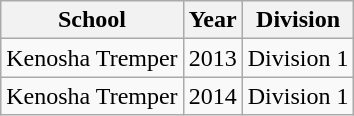<table class="wikitable">
<tr>
<th>School</th>
<th>Year</th>
<th>Division</th>
</tr>
<tr>
<td>Kenosha Tremper</td>
<td>2013</td>
<td>Division 1</td>
</tr>
<tr>
<td>Kenosha Tremper</td>
<td>2014</td>
<td>Division 1</td>
</tr>
</table>
